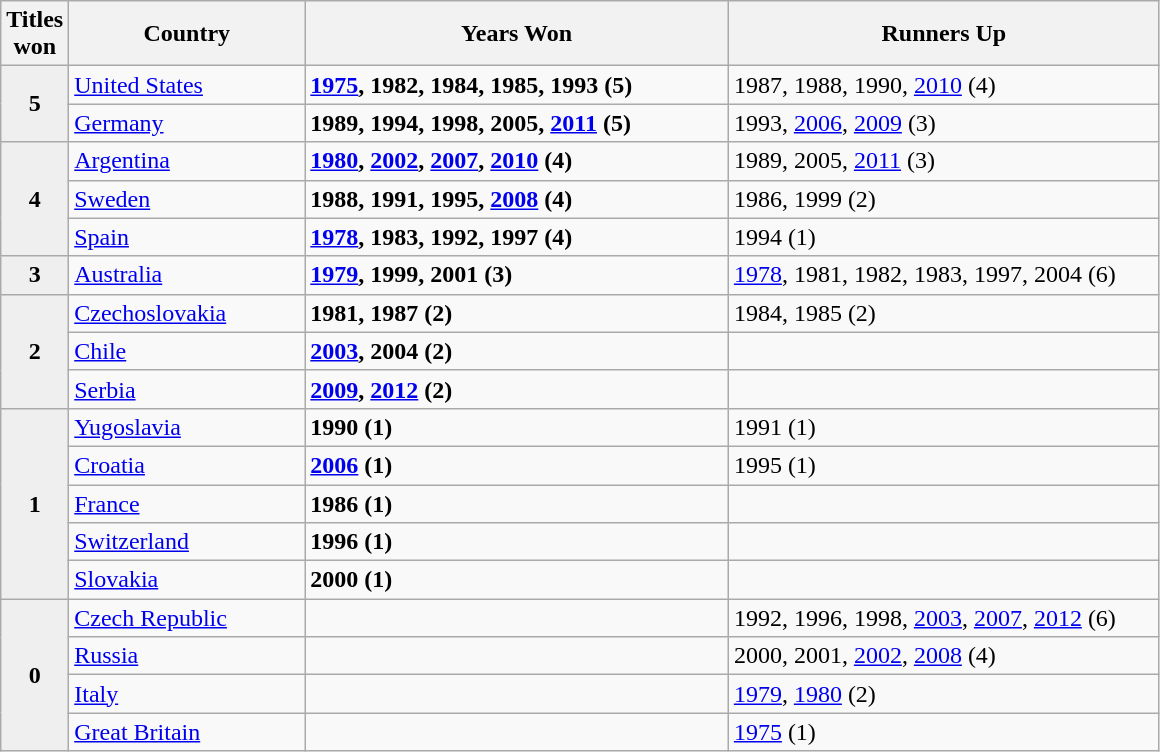<table class=wikitable>
<tr>
<th width=25>Titles won</th>
<th width=150>Country</th>
<th width=275>Years Won</th>
<th width=280>Runners Up</th>
</tr>
<tr>
<td rowspan=2 align=center bgcolor=#efefef><strong>5</strong></td>
<td> <a href='#'>United States</a></td>
<td><strong><a href='#'>1975</a>, 1982, 1984, 1985, 1993 (5)</strong></td>
<td>1987, 1988, 1990, <a href='#'>2010</a> (4)</td>
</tr>
<tr>
<td> <a href='#'>Germany</a></td>
<td><strong>1989, 1994, 1998, 2005, <a href='#'>2011</a> (5)</strong></td>
<td>1993, <a href='#'>2006</a>, <a href='#'>2009</a> (3)</td>
</tr>
<tr>
<td rowspan=3 align=center bgcolor=#efefef><strong>4</strong></td>
<td> <a href='#'>Argentina</a></td>
<td><strong><a href='#'>1980</a>, <a href='#'>2002</a>, <a href='#'>2007</a>, <a href='#'>2010</a> (4)</strong></td>
<td>1989, 2005, <a href='#'>2011</a> (3)</td>
</tr>
<tr>
<td> <a href='#'>Sweden</a></td>
<td><strong>1988, 1991, 1995, <a href='#'>2008</a> (4)</strong></td>
<td>1986, 1999 (2)</td>
</tr>
<tr>
<td> <a href='#'>Spain</a></td>
<td><strong><a href='#'>1978</a>, 1983, 1992, 1997 (4)</strong></td>
<td>1994 (1)</td>
</tr>
<tr>
<td rowspan=1 align=center bgcolor=#efefef><strong>3</strong></td>
<td> <a href='#'>Australia</a></td>
<td><strong><a href='#'>1979</a>, 1999, 2001 (3)</strong></td>
<td><a href='#'>1978</a>, 1981, 1982, 1983, 1997, 2004 (6)</td>
</tr>
<tr>
<td rowspan=3 align=center bgcolor=#efefef><strong>2</strong></td>
<td> <a href='#'>Czechoslovakia</a></td>
<td><strong>1981, 1987 (2)</strong></td>
<td>1984, 1985 (2)</td>
</tr>
<tr>
<td> <a href='#'>Chile</a></td>
<td><strong><a href='#'>2003</a>, 2004 (2)</strong></td>
<td></td>
</tr>
<tr>
<td> <a href='#'>Serbia</a></td>
<td><strong><a href='#'>2009</a>, <a href='#'>2012</a> (2)</strong></td>
<td></td>
</tr>
<tr>
<td rowspan=5 align=center bgcolor=#efefef><strong>1</strong></td>
<td> <a href='#'>Yugoslavia</a></td>
<td><strong>1990 (1)</strong></td>
<td>1991 (1)</td>
</tr>
<tr>
<td> <a href='#'>Croatia</a></td>
<td><strong><a href='#'>2006</a> (1)</strong></td>
<td>1995 (1)</td>
</tr>
<tr>
<td> <a href='#'>France</a></td>
<td><strong>1986 (1)</strong></td>
<td></td>
</tr>
<tr>
<td> <a href='#'>Switzerland</a></td>
<td><strong>1996 (1)</strong></td>
<td></td>
</tr>
<tr>
<td> <a href='#'>Slovakia</a></td>
<td><strong>2000 (1)</strong></td>
<td></td>
</tr>
<tr>
<td rowspan=4 align=center bgcolor=#efefef><strong>0</strong></td>
<td> <a href='#'>Czech Republic</a></td>
<td></td>
<td>1992, 1996, 1998, <a href='#'>2003</a>, <a href='#'>2007</a>, <a href='#'>2012</a> (6)</td>
</tr>
<tr>
<td> <a href='#'>Russia</a></td>
<td></td>
<td>2000, 2001, <a href='#'>2002</a>, <a href='#'>2008</a> (4)</td>
</tr>
<tr>
<td> <a href='#'>Italy</a></td>
<td></td>
<td><a href='#'>1979</a>, <a href='#'>1980</a> (2)</td>
</tr>
<tr>
<td> <a href='#'>Great Britain</a></td>
<td></td>
<td><a href='#'>1975</a> (1)</td>
</tr>
</table>
